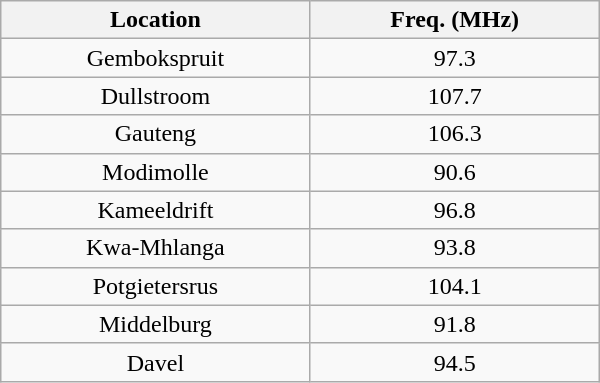<table class="wikitable sortable" style="text-align:center; width:400px; height:200px;">
<tr>
<th>Location</th>
<th>Freq. (MHz)</th>
</tr>
<tr>
<td>Gembokspruit</td>
<td>97.3</td>
</tr>
<tr>
<td>Dullstroom</td>
<td>107.7</td>
</tr>
<tr>
<td>Gauteng</td>
<td>106.3</td>
</tr>
<tr>
<td>Modimolle</td>
<td>90.6</td>
</tr>
<tr>
<td>Kameeldrift</td>
<td>96.8</td>
</tr>
<tr>
<td>Kwa-Mhlanga</td>
<td>93.8</td>
</tr>
<tr>
<td>Potgietersrus</td>
<td>104.1</td>
</tr>
<tr>
<td>Middelburg</td>
<td>91.8</td>
</tr>
<tr>
<td>Davel</td>
<td>94.5</td>
</tr>
</table>
